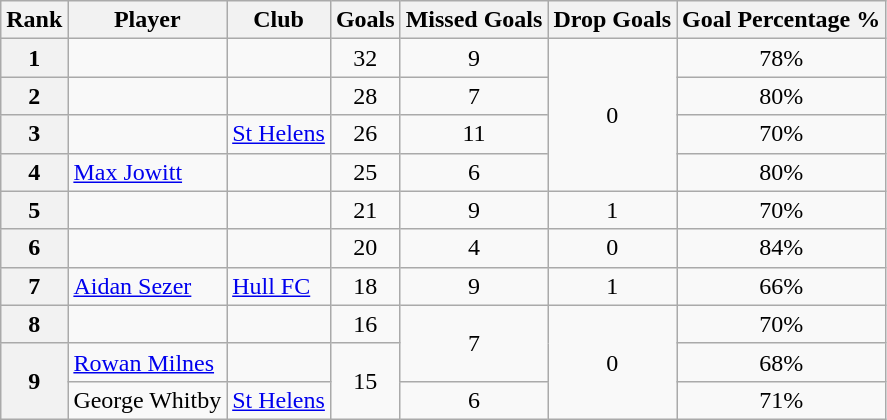<table class="wikitable" style="text-align:center">
<tr>
<th>Rank</th>
<th>Player</th>
<th>Club</th>
<th>Goals</th>
<th>Missed Goals</th>
<th>Drop Goals</th>
<th>Goal Percentage %</th>
</tr>
<tr>
<th>1</th>
<td style="text-align:left"></td>
<td style="text-align:left"></td>
<td>32</td>
<td>9</td>
<td Rowspan=4>0</td>
<td>78%</td>
</tr>
<tr>
<th>2</th>
<td style="text-align:left"></td>
<td style="text-align:left"></td>
<td>28</td>
<td>7</td>
<td>80%</td>
</tr>
<tr>
<th>3</th>
<td style="text-align:left"></td>
<td style="text-align:left"> <a href='#'>St Helens</a></td>
<td>26</td>
<td>11</td>
<td>70%</td>
</tr>
<tr>
<th>4</th>
<td style="text-align:left"> <a href='#'>Max Jowitt</a></td>
<td style="text-align:left"></td>
<td>25</td>
<td>6</td>
<td>80%</td>
</tr>
<tr>
<th>5</th>
<td style="text-align:left"></td>
<td style="text-align:left"></td>
<td>21</td>
<td>9</td>
<td>1</td>
<td>70%</td>
</tr>
<tr>
<th>6</th>
<td style="text-align:left"></td>
<td style="text-align:left"></td>
<td>20</td>
<td>4</td>
<td>0</td>
<td>84%</td>
</tr>
<tr>
<th>7</th>
<td style="text-align:left"> <a href='#'>Aidan Sezer</a></td>
<td style="text-align:left"> <a href='#'>Hull FC</a></td>
<td>18</td>
<td>9</td>
<td>1</td>
<td>66%</td>
</tr>
<tr>
<th>8</th>
<td style="text-align:left"></td>
<td style="text-align:left"></td>
<td>16</td>
<td Rowspan=2>7</td>
<td Rowspan=3>0</td>
<td>70%</td>
</tr>
<tr>
<th rowspan=2>9</th>
<td style="text-align:left"> <a href='#'>Rowan Milnes</a></td>
<td style="text-align:left"></td>
<td rowspan=2>15</td>
<td>68%</td>
</tr>
<tr>
<td style="text-align:left"> George Whitby</td>
<td style="text-align:left"> <a href='#'>St Helens</a></td>
<td>6</td>
<td>71%</td>
</tr>
</table>
